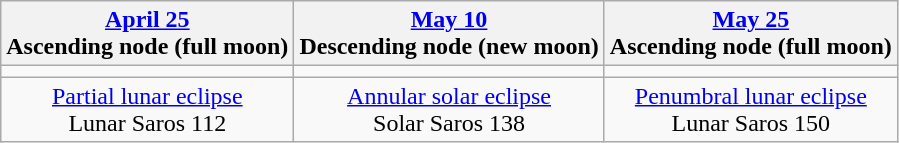<table class="wikitable">
<tr>
<th><a href='#'>April 25</a><br>Ascending node (full moon)<br></th>
<th><a href='#'>May 10</a><br>Descending node (new moon)<br></th>
<th><a href='#'>May 25</a><br>Ascending node (full moon)<br></th>
</tr>
<tr>
<td></td>
<td></td>
<td></td>
</tr>
<tr align=center>
<td><a href='#'>Partial lunar eclipse</a><br>Lunar Saros 112</td>
<td><a href='#'>Annular solar eclipse</a><br>Solar Saros 138</td>
<td><a href='#'>Penumbral lunar eclipse</a><br>Lunar Saros 150</td>
</tr>
</table>
